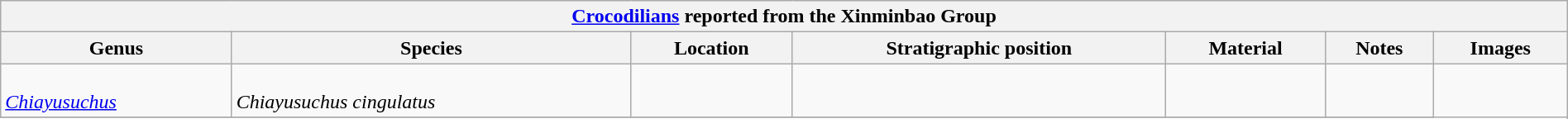<table class="wikitable" align="center" width="100%">
<tr>
<th colspan="7" align="center"><strong><a href='#'>Crocodilians</a> reported from the Xinminbao Group</strong></th>
</tr>
<tr>
<th>Genus</th>
<th>Species</th>
<th>Location</th>
<th>Stratigraphic position</th>
<th>Material</th>
<th>Notes</th>
<th>Images</th>
</tr>
<tr>
<td><br><em><a href='#'>Chiayusuchus</a></em></td>
<td><br><em>Chiayusuchus cingulatus</em></td>
<td></td>
<td></td>
<td></td>
<td></td>
<td rowspan="99"></td>
</tr>
<tr>
</tr>
</table>
